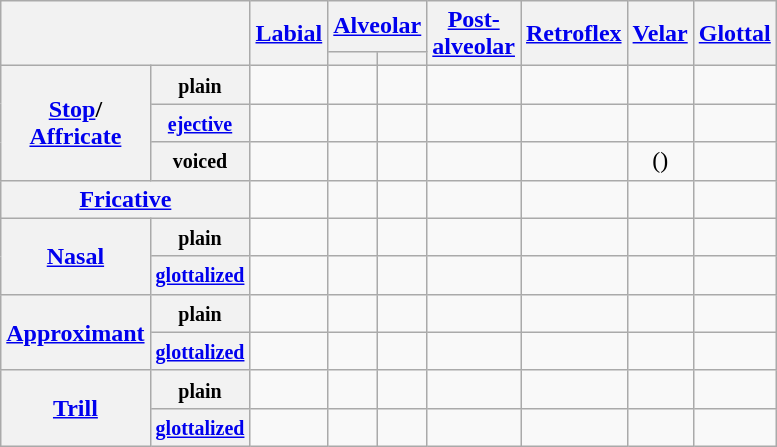<table class="wikitable" style="text-align: center;">
<tr>
<th colspan="2" rowspan="2"></th>
<th rowspan="2"><a href='#'>Labial</a></th>
<th colspan="2"><a href='#'>Alveolar</a></th>
<th rowspan="2"><a href='#'>Post-</a><br><a href='#'>alveolar</a></th>
<th rowspan="2"><a href='#'>Retroflex</a></th>
<th rowspan="2"><a href='#'>Velar</a></th>
<th rowspan="2"><a href='#'>Glottal</a></th>
</tr>
<tr>
<th></th>
<th></th>
</tr>
<tr>
<th rowspan="3"><a href='#'>Stop</a>/<br><a href='#'>Affricate</a></th>
<th><small>plain</small></th>
<td></td>
<td></td>
<td></td>
<td></td>
<td></td>
<td></td>
<td></td>
</tr>
<tr>
<th><a href='#'><small>ejective</small></a></th>
<td></td>
<td></td>
<td></td>
<td></td>
<td></td>
<td></td>
<td></td>
</tr>
<tr>
<th><small>voiced</small></th>
<td></td>
<td></td>
<td></td>
<td></td>
<td></td>
<td>()</td>
<td></td>
</tr>
<tr>
<th colspan="2"><a href='#'>Fricative</a></th>
<td></td>
<td></td>
<td></td>
<td></td>
<td></td>
<td></td>
<td></td>
</tr>
<tr>
<th rowspan="2"><a href='#'>Nasal</a></th>
<th><small>plain</small></th>
<td></td>
<td></td>
<td></td>
<td></td>
<td></td>
<td></td>
<td></td>
</tr>
<tr>
<th><small><a href='#'>glottalized</a></small></th>
<td></td>
<td></td>
<td></td>
<td></td>
<td></td>
<td></td>
<td></td>
</tr>
<tr>
<th rowspan="2"><a href='#'>Approximant</a></th>
<th><small>plain</small></th>
<td></td>
<td></td>
<td></td>
<td></td>
<td></td>
<td></td>
<td></td>
</tr>
<tr>
<th><small><a href='#'>glottalized</a></small></th>
<td></td>
<td></td>
<td></td>
<td></td>
<td></td>
<td></td>
<td></td>
</tr>
<tr>
<th rowspan="2"><a href='#'>Trill</a></th>
<th><small>plain</small></th>
<td></td>
<td></td>
<td></td>
<td></td>
<td></td>
<td></td>
<td></td>
</tr>
<tr>
<th><small><a href='#'>glottalized</a></small></th>
<td></td>
<td></td>
<td></td>
<td></td>
<td></td>
<td></td>
<td></td>
</tr>
</table>
